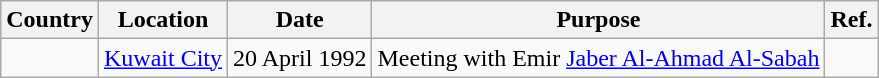<table class="wikitable">
<tr>
<th>Country</th>
<th>Location</th>
<th>Date</th>
<th>Purpose</th>
<th>Ref.</th>
</tr>
<tr>
<td></td>
<td><a href='#'>Kuwait City</a></td>
<td>20 April 1992</td>
<td>Meeting with Emir <a href='#'>Jaber Al-Ahmad Al-Sabah</a></td>
<td></td>
</tr>
</table>
